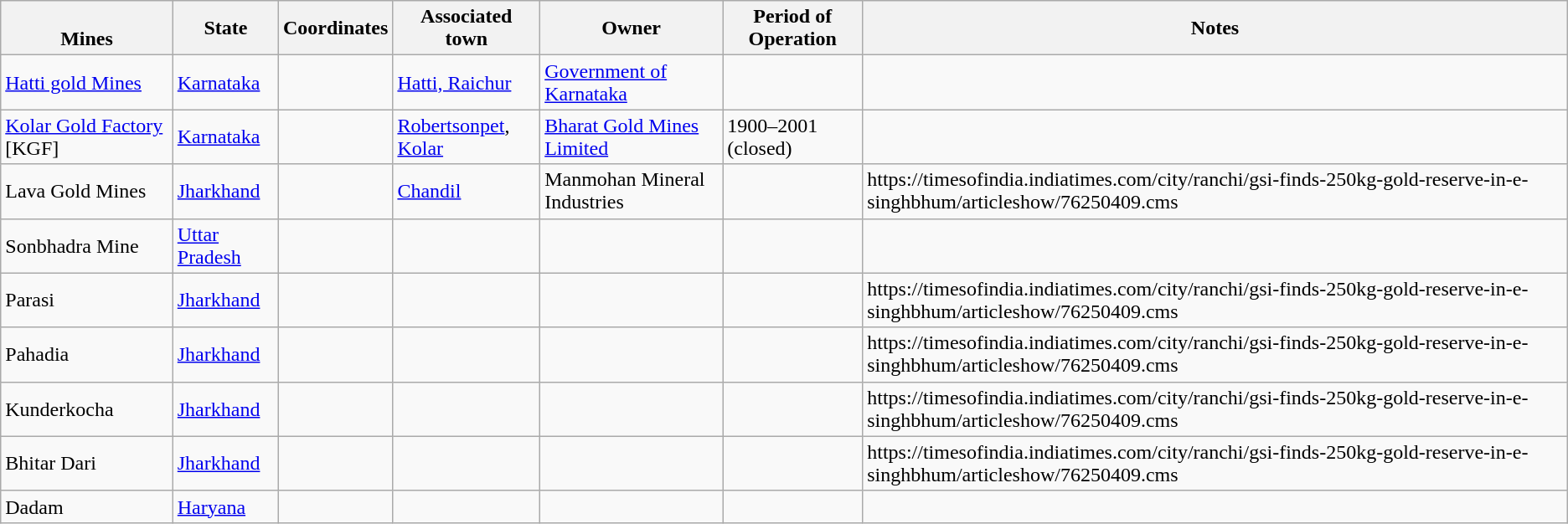<table class="sortable wikitable">
<tr>
<th><br>Mines</th>
<th Az,oz,w. scope="col">State</th>
<th scope="col">Coordinates</th>
<th scope="col">Associated town</th>
<th scope="col">Owner</th>
<th scope="col">Period of Operation</th>
<th scope="col">Notes</th>
</tr>
<tr>
<td><a href='#'>Hatti gold Mines</a></td>
<td><a href='#'>Karnataka</a></td>
<td></td>
<td><a href='#'>Hatti, Raichur</a></td>
<td><a href='#'>Government of Karnataka</a></td>
<td></td>
<td></td>
</tr>
<tr>
<td><a href='#'>Kolar Gold Factory</a> [KGF]</td>
<td><a href='#'>Karnataka</a></td>
<td></td>
<td><a href='#'>Robertsonpet</a>, <a href='#'>Kolar</a></td>
<td><a href='#'>Bharat Gold Mines Limited</a></td>
<td>1900–2001 (closed)</td>
<td></td>
</tr>
<tr>
<td>Lava Gold Mines</td>
<td><a href='#'>Jharkhand</a></td>
<td></td>
<td><a href='#'>Chandil</a></td>
<td>Manmohan Mineral Industries</td>
<td></td>
<td>https://timesofindia.indiatimes.com/city/ranchi/gsi-finds-250kg-gold-reserve-in-e-singhbhum/articleshow/76250409.cms</td>
</tr>
<tr>
<td>Sonbhadra Mine</td>
<td><a href='#'>Uttar Pradesh</a></td>
<td></td>
<td></td>
<td></td>
<td></td>
<td></td>
</tr>
<tr>
<td>Parasi</td>
<td><a href='#'>Jharkhand</a></td>
<td></td>
<td></td>
<td></td>
<td></td>
<td>https://timesofindia.indiatimes.com/city/ranchi/gsi-finds-250kg-gold-reserve-in-e-singhbhum/articleshow/76250409.cms</td>
</tr>
<tr>
<td>Pahadia</td>
<td><a href='#'>Jharkhand</a></td>
<td></td>
<td></td>
<td></td>
<td></td>
<td>https://timesofindia.indiatimes.com/city/ranchi/gsi-finds-250kg-gold-reserve-in-e-singhbhum/articleshow/76250409.cms</td>
</tr>
<tr>
<td>Kunderkocha</td>
<td><a href='#'>Jharkhand</a></td>
<td></td>
<td></td>
<td></td>
<td></td>
<td>https://timesofindia.indiatimes.com/city/ranchi/gsi-finds-250kg-gold-reserve-in-e-singhbhum/articleshow/76250409.cms</td>
</tr>
<tr>
<td>Bhitar Dari</td>
<td><a href='#'>Jharkhand</a></td>
<td></td>
<td></td>
<td></td>
<td></td>
<td>https://timesofindia.indiatimes.com/city/ranchi/gsi-finds-250kg-gold-reserve-in-e-singhbhum/articleshow/76250409.cms</td>
</tr>
<tr>
<td>Dadam</td>
<td><a href='#'>Haryana</a></td>
<td></td>
<td></td>
<td></td>
<td></td>
<td></td>
</tr>
</table>
